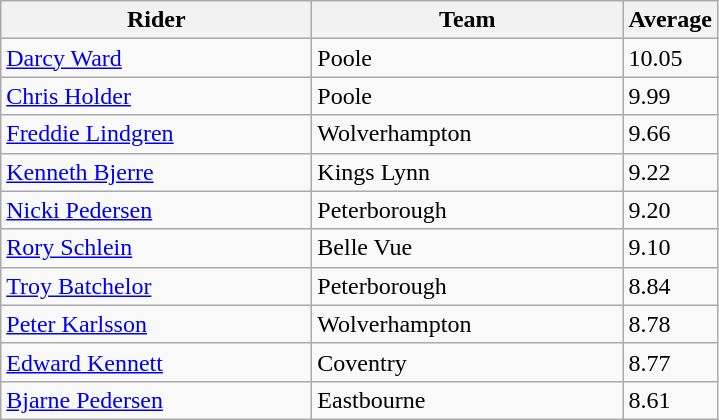<table class="wikitable" style="font-size: 100%">
<tr>
<th width=200>Rider</th>
<th width=200>Team</th>
<th width=40>Average</th>
</tr>
<tr>
<td align="left"> <a href='#'>Darcy Ward</a></td>
<td>Poole</td>
<td>10.05</td>
</tr>
<tr>
<td align="left"> <a href='#'>Chris Holder</a></td>
<td>Poole</td>
<td>9.99</td>
</tr>
<tr>
<td align="left"> <a href='#'>Freddie Lindgren</a></td>
<td>Wolverhampton</td>
<td>9.66</td>
</tr>
<tr>
<td align="left"> <a href='#'>Kenneth Bjerre</a></td>
<td>Kings Lynn</td>
<td>9.22</td>
</tr>
<tr>
<td align="left"> <a href='#'>Nicki Pedersen</a></td>
<td>Peterborough</td>
<td>9.20</td>
</tr>
<tr>
<td align="left"> <a href='#'>Rory Schlein</a></td>
<td>Belle Vue</td>
<td>9.10</td>
</tr>
<tr>
<td align="left"> <a href='#'>Troy Batchelor</a></td>
<td>Peterborough</td>
<td>8.84</td>
</tr>
<tr>
<td align="left"> <a href='#'>Peter Karlsson</a></td>
<td>Wolverhampton</td>
<td>8.78</td>
</tr>
<tr>
<td align="left"> <a href='#'>Edward Kennett</a></td>
<td>Coventry</td>
<td>8.77</td>
</tr>
<tr>
<td align="left">  <a href='#'>Bjarne Pedersen</a></td>
<td>Eastbourne</td>
<td>8.61</td>
</tr>
</table>
